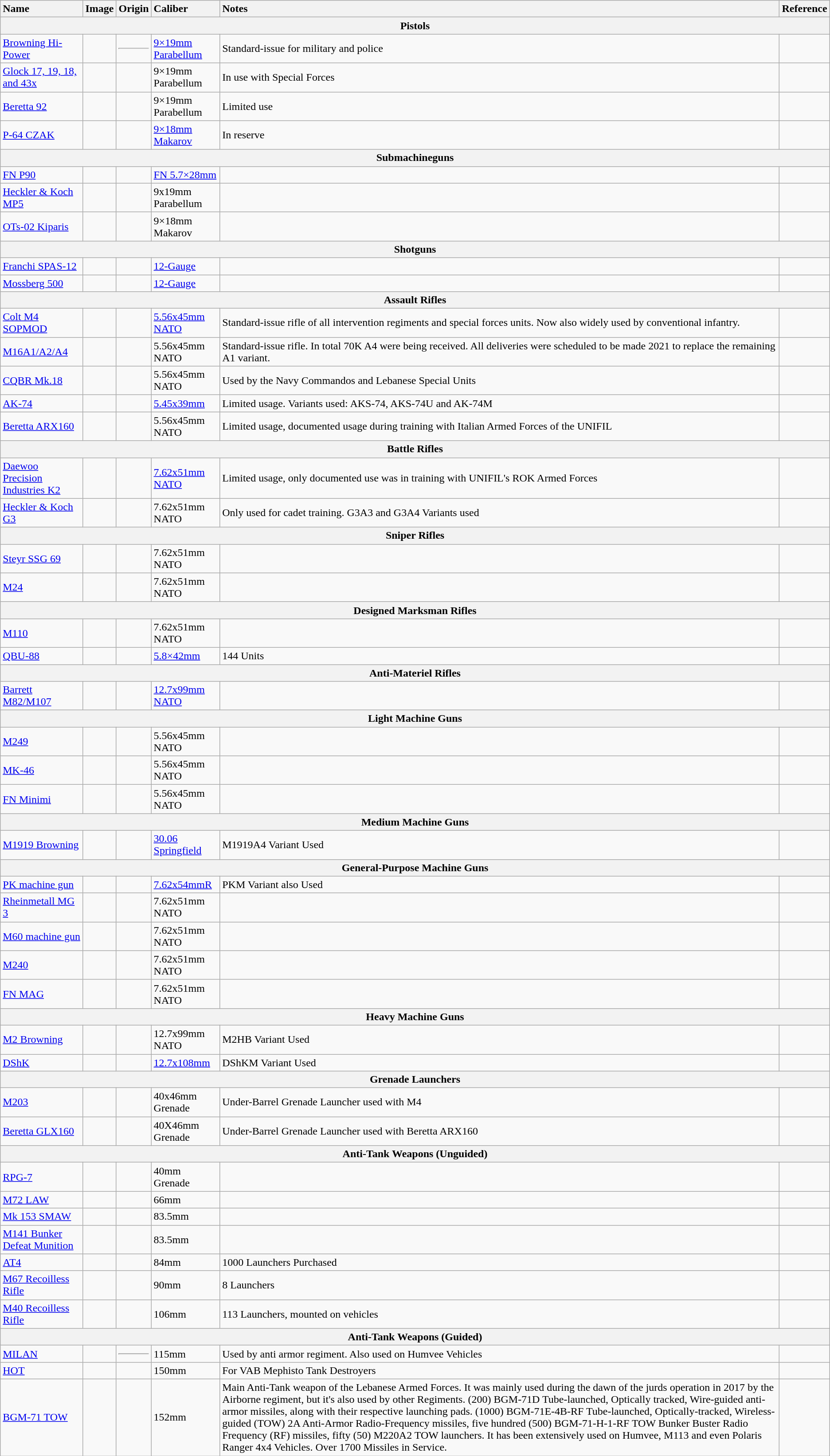<table class="wikitable">
<tr>
<th style="text-align: left;">Name</th>
<th style="text-align: left;">Image</th>
<th style="text-align: left;">Origin</th>
<th style="text-align: left;">Caliber</th>
<th style="text-align: left;">Notes</th>
<th style="text-align: left;">Reference</th>
</tr>
<tr>
<th colspan="6">Pistols</th>
</tr>
<tr>
<td><a href='#'>Browning Hi-Power</a></td>
<td></td>
<td> <hr> </td>
<td><a href='#'>9×19mm Parabellum</a></td>
<td>Standard-issue for military and police</td>
<td></td>
</tr>
<tr>
<td><a href='#'>Glock 17, 19, 18, and 43x</a></td>
<td></td>
<td></td>
<td>9×19mm Parabellum</td>
<td>In use with Special Forces</td>
<td></td>
</tr>
<tr>
<td><a href='#'>Beretta 92</a></td>
<td></td>
<td></td>
<td>9×19mm Parabellum</td>
<td>Limited use</td>
<td></td>
</tr>
<tr>
<td><a href='#'>P-64 CZAK</a></td>
<td></td>
<td></td>
<td><a href='#'>9×18mm Makarov</a></td>
<td>In reserve</td>
<td></td>
</tr>
<tr>
<th colspan="6">Submachineguns</th>
</tr>
<tr>
<td><a href='#'>FN P90</a></td>
<td></td>
<td></td>
<td><a href='#'>FN 5.7×28mm</a></td>
<td></td>
<td></td>
</tr>
<tr>
<td><a href='#'>Heckler & Koch MP5</a></td>
<td></td>
<td></td>
<td>9x19mm Parabellum</td>
<td></td>
<td></td>
</tr>
<tr>
<td><a href='#'>OTs-02 Kiparis</a></td>
<td></td>
<td></td>
<td>9×18mm Makarov</td>
<td></td>
<td></td>
</tr>
<tr>
<th colspan="6">Shotguns</th>
</tr>
<tr>
<td><a href='#'>Franchi SPAS-12</a></td>
<td></td>
<td></td>
<td><a href='#'>12-Gauge</a></td>
<td></td>
<td></td>
</tr>
<tr>
<td><a href='#'>Mossberg 500</a></td>
<td></td>
<td></td>
<td><a href='#'>12-Gauge</a></td>
<td></td>
<td></td>
</tr>
<tr>
<th colspan="6">Assault Rifles</th>
</tr>
<tr>
<td><a href='#'>Colt M4 SOPMOD</a></td>
<td></td>
<td></td>
<td><a href='#'>5.56x45mm NATO</a></td>
<td>Standard-issue rifle of all intervention regiments and special forces units. Now also widely used by conventional infantry.</td>
<td></td>
</tr>
<tr>
<td><a href='#'>M16A1/A2/A4</a></td>
<td></td>
<td></td>
<td>5.56x45mm NATO</td>
<td>Standard-issue rifle. In total 70K A4 were being received. All deliveries were scheduled to be made 2021 to replace the remaining A1 variant.</td>
<td></td>
</tr>
<tr>
<td><a href='#'>CQBR Mk.18</a></td>
<td></td>
<td></td>
<td>5.56x45mm NATO</td>
<td>Used by the Navy Commandos and Lebanese Special Units</td>
<td></td>
</tr>
<tr>
<td><a href='#'>AK-74</a></td>
<td></td>
<td></td>
<td><a href='#'>5.45x39mm</a></td>
<td>Limited usage. Variants used: AKS-74, AKS-74U and AK-74M</td>
<td></td>
</tr>
<tr>
<td><a href='#'>Beretta ARX160</a></td>
<td></td>
<td></td>
<td>5.56x45mm NATO</td>
<td>Limited usage, documented usage during training with Italian Armed Forces of the UNIFIL</td>
<td></td>
</tr>
<tr>
<th colspan="6">Battle Rifles</th>
</tr>
<tr>
<td><a href='#'>Daewoo Precision Industries K2</a></td>
<td></td>
<td></td>
<td><a href='#'>7.62x51mm NATO</a></td>
<td>Limited usage, only documented use was in training with UNIFIL's ROK Armed Forces</td>
<td></td>
</tr>
<tr>
<td><a href='#'>Heckler & Koch G3</a></td>
<td></td>
<td></td>
<td>7.62x51mm NATO</td>
<td>Only used for cadet training. G3A3 and G3A4 Variants used</td>
<td></td>
</tr>
<tr>
<th colspan="6">Sniper Rifles</th>
</tr>
<tr>
<td><a href='#'>Steyr SSG 69</a></td>
<td></td>
<td></td>
<td>7.62x51mm NATO</td>
<td></td>
<td></td>
</tr>
<tr>
<td><a href='#'>M24</a></td>
<td></td>
<td></td>
<td>7.62x51mm NATO</td>
<td></td>
<td></td>
</tr>
<tr>
<th colspan="6">Designed Marksman Rifles</th>
</tr>
<tr>
<td><a href='#'>M110</a></td>
<td></td>
<td></td>
<td>7.62x51mm NATO</td>
<td></td>
<td></td>
</tr>
<tr>
<td><a href='#'>QBU-88</a></td>
<td></td>
<td></td>
<td><a href='#'>5.8×42mm</a></td>
<td>144 Units</td>
<td></td>
</tr>
<tr>
<th colspan="6">Anti-Materiel Rifles</th>
</tr>
<tr>
<td><a href='#'>Barrett M82/M107</a></td>
<td></td>
<td></td>
<td><a href='#'>12.7x99mm NATO</a></td>
<td></td>
<td></td>
</tr>
<tr>
<th colspan="6">Light Machine Guns</th>
</tr>
<tr>
<td><a href='#'>M249</a></td>
<td></td>
<td></td>
<td>5.56x45mm NATO</td>
<td></td>
<td></td>
</tr>
<tr>
<td><a href='#'>MK-46</a></td>
<td></td>
<td></td>
<td>5.56x45mm NATO</td>
<td></td>
<td></td>
</tr>
<tr>
<td><a href='#'>FN Minimi</a></td>
<td></td>
<td></td>
<td>5.56x45mm NATO</td>
<td></td>
<td></td>
</tr>
<tr>
<th colspan="6">Medium Machine Guns</th>
</tr>
<tr>
<td><a href='#'>M1919 Browning</a></td>
<td></td>
<td></td>
<td><a href='#'>30.06 Springfield</a></td>
<td>M1919A4 Variant Used</td>
<td></td>
</tr>
<tr>
<th colspan="6">General-Purpose Machine Guns</th>
</tr>
<tr>
<td><a href='#'>PK machine gun</a></td>
<td></td>
<td></td>
<td><a href='#'>7.62x54mmR</a></td>
<td>PKM Variant also Used</td>
<td></td>
</tr>
<tr>
<td><a href='#'>Rheinmetall MG 3</a></td>
<td></td>
<td></td>
<td>7.62x51mm NATO</td>
<td></td>
<td></td>
</tr>
<tr>
<td><a href='#'>M60 machine gun</a></td>
<td></td>
<td></td>
<td>7.62x51mm NATO</td>
<td></td>
<td></td>
</tr>
<tr>
<td><a href='#'>M240</a></td>
<td></td>
<td></td>
<td>7.62x51mm NATO</td>
<td></td>
<td></td>
</tr>
<tr>
<td><a href='#'>FN MAG</a></td>
<td></td>
<td></td>
<td>7.62x51mm NATO</td>
<td></td>
<td></td>
</tr>
<tr>
<th colspan="6">Heavy Machine Guns</th>
</tr>
<tr>
<td><a href='#'>M2 Browning</a></td>
<td></td>
<td></td>
<td>12.7x99mm NATO</td>
<td>M2HB Variant Used</td>
<td></td>
</tr>
<tr>
<td><a href='#'>DShK</a></td>
<td></td>
<td></td>
<td><a href='#'>12.7x108mm</a></td>
<td>DShKM Variant Used</td>
<td></td>
</tr>
<tr>
<th colspan="6">Grenade Launchers</th>
</tr>
<tr>
<td><a href='#'>M203</a></td>
<td></td>
<td></td>
<td>40x46mm Grenade</td>
<td>Under-Barrel Grenade Launcher used with M4</td>
<td></td>
</tr>
<tr>
<td><a href='#'>Beretta GLX160</a></td>
<td></td>
<td></td>
<td>40X46mm Grenade</td>
<td>Under-Barrel Grenade Launcher used with Beretta ARX160</td>
<td></td>
</tr>
<tr>
<th colspan="6">Anti-Tank Weapons (Unguided)</th>
</tr>
<tr>
<td><a href='#'>RPG-7</a></td>
<td></td>
<td></td>
<td>40mm Grenade</td>
<td></td>
<td></td>
</tr>
<tr>
<td><a href='#'>M72 LAW</a></td>
<td></td>
<td></td>
<td>66mm</td>
<td></td>
<td></td>
</tr>
<tr>
<td><a href='#'>Mk 153 SMAW</a></td>
<td></td>
<td></td>
<td>83.5mm</td>
<td></td>
<td></td>
</tr>
<tr>
<td><a href='#'>M141 Bunker Defeat Munition</a></td>
<td></td>
<td></td>
<td>83.5mm</td>
<td></td>
<td></td>
</tr>
<tr>
<td><a href='#'>AT4</a></td>
<td></td>
<td></td>
<td>84mm</td>
<td>1000 Launchers Purchased</td>
<td></td>
</tr>
<tr>
<td><a href='#'>M67 Recoilless Rifle</a></td>
<td></td>
<td></td>
<td>90mm</td>
<td>8 Launchers</td>
<td></td>
</tr>
<tr>
<td><a href='#'>M40 Recoilless Rifle</a></td>
<td></td>
<td></td>
<td>106mm</td>
<td>113 Launchers, mounted on vehicles</td>
<td></td>
</tr>
<tr>
<th colspan="6">Anti-Tank Weapons (Guided)</th>
</tr>
<tr>
<td><a href='#'>MILAN</a></td>
<td></td>
<td> <hr> </td>
<td>115mm</td>
<td>Used by anti armor regiment. Also used on Humvee Vehicles</td>
<td></td>
</tr>
<tr>
<td><a href='#'>HOT</a></td>
<td></td>
<td></td>
<td>150mm</td>
<td>For VAB Mephisto Tank Destroyers</td>
<td></td>
</tr>
<tr>
<td><a href='#'>BGM-71 TOW</a></td>
<td></td>
<td></td>
<td>152mm</td>
<td>Main Anti-Tank weapon of the Lebanese Armed Forces. It was mainly used during the dawn of the jurds operation in 2017 by the Airborne regiment, but it's also used by other Regiments. (200) BGM-71D Tube-launched, Optically tracked, Wire-guided anti-armor missiles, along with their respective launching pads. (1000) BGM-71E-4B-RF Tube-launched, Optically-tracked, Wireless-guided (TOW) 2A Anti-Armor Radio-Frequency missiles, five hundred (500) BGM-71-H-1-RF TOW Bunker Buster Radio Frequency (RF) missiles, fifty (50) M220A2 TOW launchers. It has been extensively used on Humvee, M113 and even Polaris Ranger 4x4 Vehicles. Over 1700 Missiles in Service.</td>
<td></td>
</tr>
</table>
